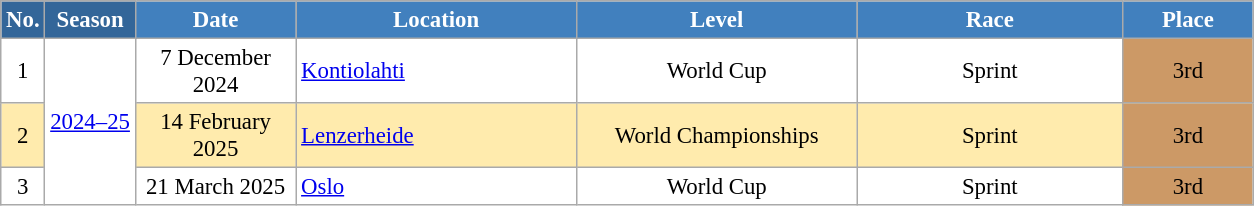<table class="wikitable sortable" style="font-size:95%; text-align:center; border:grey solid 1px; border-collapse:collapse; background:#ffffff;">
<tr style="background:#efefef;">
<th style="background-color:#369; color:white;">No.</th>
<th style="background-color:#369; color:white;">Season</th>
<th style="background-color:#4180be; color:white; width:100px;">Date</th>
<th style="background-color:#4180be; color:white; width:180px;">Location</th>
<th style="background-color:#4180be; color:white; width:180px;">Level</th>
<th style="background-color:#4180be; color:white; width:170px;">Race</th>
<th style="background-color:#4180be; color:white; width:80px;">Place</th>
</tr>
<tr>
<td>1</td>
<td rowspan=3><a href='#'>2024–25</a></td>
<td>7 December 2024</td>
<td align=left> <a href='#'>Kontiolahti</a></td>
<td>World Cup</td>
<td>Sprint</td>
<td align=center bgcolor="cc9966">3rd</td>
</tr>
<tr style="background:#FFEBAD">
<td>2</td>
<td>14 February 2025</td>
<td align=left> <a href='#'>Lenzerheide</a></td>
<td>World Championships</td>
<td>Sprint</td>
<td align=center bgcolor="cc9966">3rd</td>
</tr>
<tr>
<td>3</td>
<td>21 March 2025</td>
<td align=left> <a href='#'>Oslo</a></td>
<td>World Cup</td>
<td>Sprint</td>
<td align=center bgcolor="cc9966">3rd</td>
</tr>
</table>
